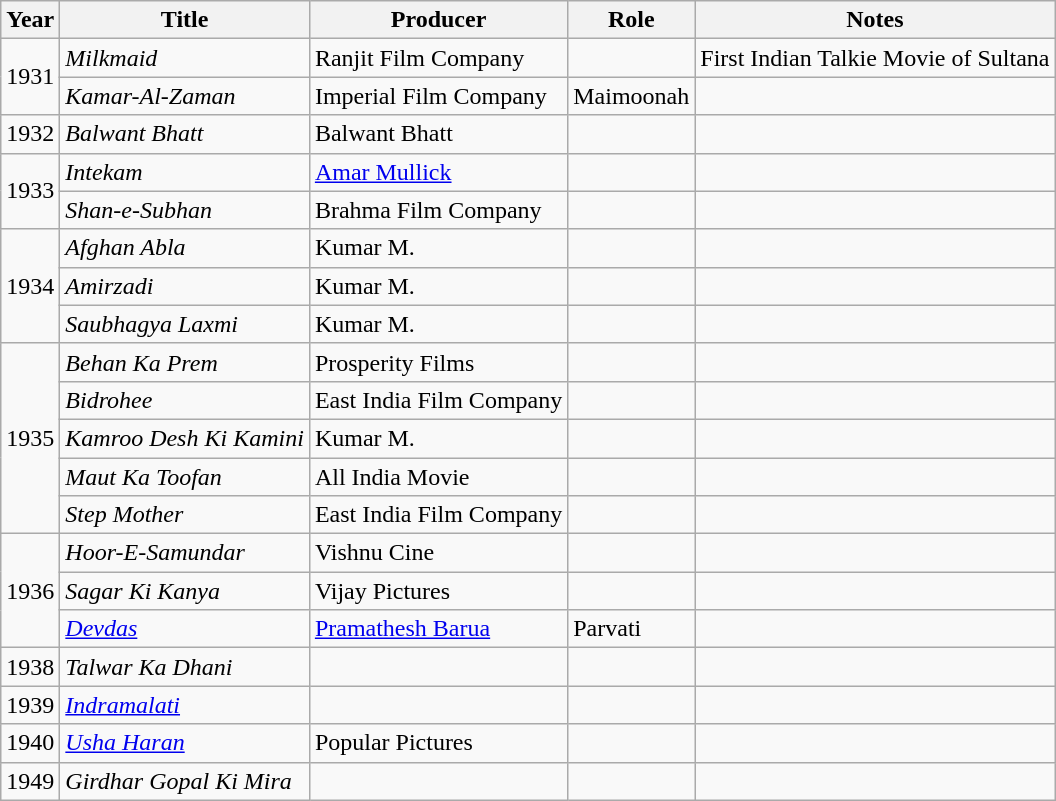<table class="wikitable">
<tr>
<th>Year</th>
<th>Title</th>
<th>Producer</th>
<th>Role</th>
<th>Notes</th>
</tr>
<tr>
<td rowspan="2">1931</td>
<td><em>Milkmaid</em></td>
<td>Ranjit Film Company</td>
<td></td>
<td>First Indian Talkie Movie of Sultana</td>
</tr>
<tr>
<td><em>Kamar-Al-Zaman</em></td>
<td>Imperial Film Company</td>
<td>Maimoonah</td>
<td></td>
</tr>
<tr>
<td>1932</td>
<td><em>Balwant Bhatt</em></td>
<td>Balwant Bhatt</td>
<td></td>
<td></td>
</tr>
<tr>
<td rowspan="2">1933</td>
<td><em>Intekam</em></td>
<td><a href='#'>Amar Mullick</a></td>
<td></td>
<td></td>
</tr>
<tr>
<td><em>Shan-e-Subhan</em></td>
<td>Brahma Film Company</td>
<td></td>
<td></td>
</tr>
<tr>
<td rowspan="3">1934</td>
<td><em>Afghan Abla</em></td>
<td>Kumar M.</td>
<td></td>
<td></td>
</tr>
<tr>
<td><em>Amirzadi</em></td>
<td>Kumar M.</td>
<td></td>
<td></td>
</tr>
<tr>
<td><em>Saubhagya Laxmi</em></td>
<td>Kumar M.</td>
<td></td>
<td></td>
</tr>
<tr>
<td rowspan="5">1935</td>
<td><em>Behan Ka Prem</em></td>
<td>Prosperity Films</td>
<td></td>
<td></td>
</tr>
<tr>
<td><em>Bidrohee</em></td>
<td>East India Film Company</td>
<td></td>
<td></td>
</tr>
<tr>
<td><em>Kamroo Desh Ki Kamini</em></td>
<td>Kumar M.</td>
<td></td>
<td></td>
</tr>
<tr>
<td><em>Maut Ka Toofan</em></td>
<td>All India Movie</td>
<td></td>
<td></td>
</tr>
<tr>
<td><em>Step Mother</em></td>
<td>East India Film Company</td>
<td></td>
<td></td>
</tr>
<tr>
<td rowspan="3">1936</td>
<td><em>Hoor-E-Samundar</em></td>
<td>Vishnu Cine</td>
<td></td>
<td></td>
</tr>
<tr>
<td><em>Sagar Ki Kanya</em></td>
<td>Vijay Pictures</td>
<td></td>
<td></td>
</tr>
<tr>
<td><em><a href='#'>Devdas</a></em></td>
<td><a href='#'>Pramathesh Barua</a></td>
<td>Parvati</td>
<td></td>
</tr>
<tr>
<td>1938</td>
<td><em>Talwar Ka Dhani </em></td>
<td></td>
<td></td>
<td></td>
</tr>
<tr>
<td>1939</td>
<td><em><a href='#'>Indramalati</a></em></td>
<td></td>
<td></td>
<td></td>
</tr>
<tr>
<td>1940</td>
<td><em><a href='#'>Usha Haran</a></em></td>
<td>Popular Pictures</td>
<td></td>
<td></td>
</tr>
<tr>
<td>1949</td>
<td><em>Girdhar Gopal Ki Mira</em></td>
<td></td>
<td></td>
<td></td>
</tr>
</table>
